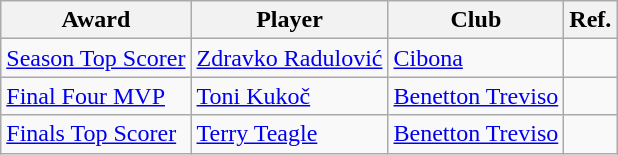<table class="wikitable sortable">
<tr>
<th>Award</th>
<th>Player</th>
<th>Club</th>
<th>Ref.</th>
</tr>
<tr>
<td><a href='#'>Season Top Scorer</a></td>
<td> <a href='#'>Zdravko Radulović</a></td>
<td> <a href='#'>Cibona</a></td>
<td></td>
</tr>
<tr>
<td><a href='#'>Final Four MVP</a></td>
<td> <a href='#'>Toni Kukoč</a></td>
<td> <a href='#'>Benetton Treviso</a></td>
<td></td>
</tr>
<tr>
<td><a href='#'>Finals Top Scorer</a></td>
<td> <a href='#'>Terry Teagle</a></td>
<td> <a href='#'>Benetton Treviso</a></td>
<td></td>
</tr>
</table>
